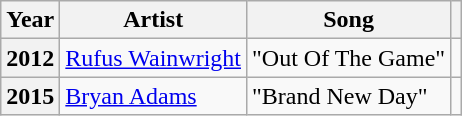<table class="wikitable plainrowheaders" style="margin-right: 0;">
<tr>
<th scope="col">Year</th>
<th scope="col">Artist</th>
<th scope="col">Song</th>
<th scope="col"></th>
</tr>
<tr>
<th scope="row">2012</th>
<td><a href='#'>Rufus Wainwright</a></td>
<td>"Out Of The Game"</td>
<td style="text-align: center;"></td>
</tr>
<tr>
<th scope="row">2015</th>
<td><a href='#'>Bryan Adams</a></td>
<td>"Brand New Day"</td>
<td style="text-align: center;"></td>
</tr>
</table>
